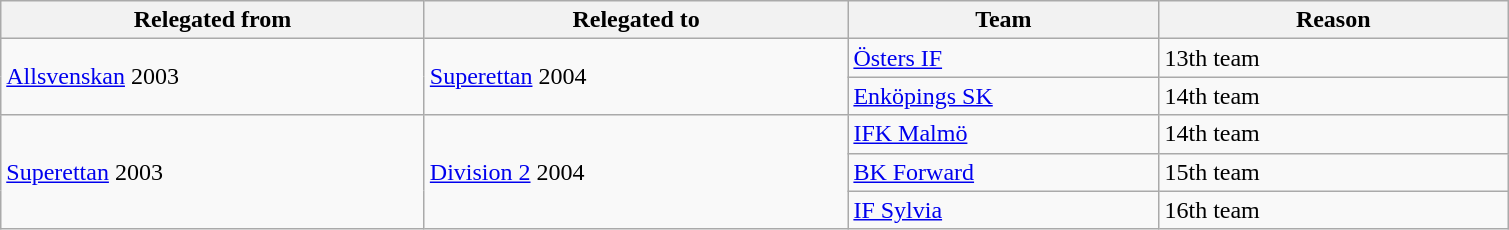<table class="wikitable" style="text-align: left;">
<tr>
<th style="width: 275px;">Relegated from</th>
<th style="width: 275px;">Relegated to</th>
<th style="width: 200px;">Team</th>
<th style="width: 225px;">Reason</th>
</tr>
<tr>
<td rowspan=2><a href='#'>Allsvenskan</a> 2003</td>
<td rowspan=2><a href='#'>Superettan</a> 2004</td>
<td><a href='#'>Östers IF</a></td>
<td>13th team</td>
</tr>
<tr>
<td><a href='#'>Enköpings SK</a></td>
<td>14th team</td>
</tr>
<tr>
<td rowspan=3><a href='#'>Superettan</a> 2003</td>
<td rowspan=3><a href='#'>Division 2</a> 2004</td>
<td><a href='#'>IFK Malmö</a></td>
<td>14th team</td>
</tr>
<tr>
<td><a href='#'>BK Forward</a></td>
<td>15th team</td>
</tr>
<tr>
<td><a href='#'>IF Sylvia</a></td>
<td>16th team</td>
</tr>
</table>
